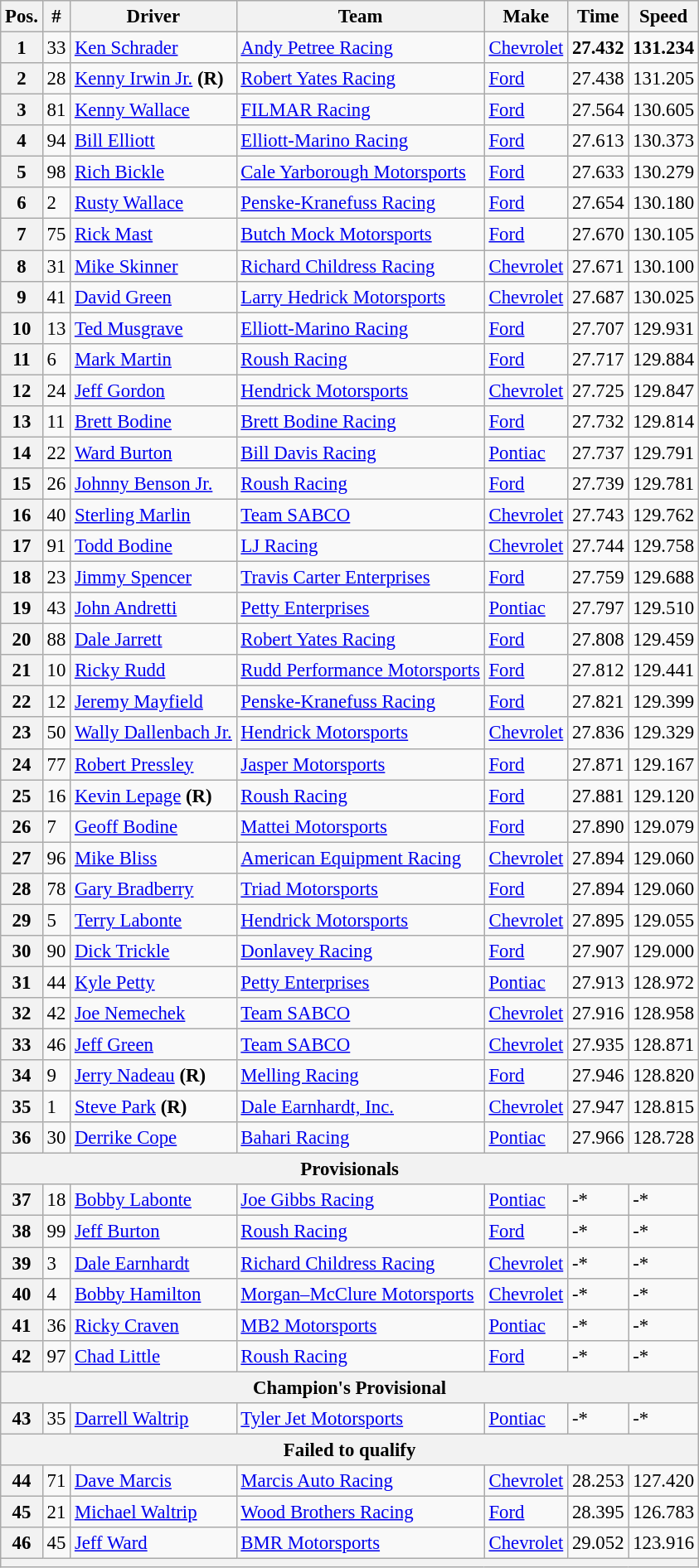<table class="wikitable" style="font-size:95%">
<tr>
<th>Pos.</th>
<th>#</th>
<th>Driver</th>
<th>Team</th>
<th>Make</th>
<th>Time</th>
<th>Speed</th>
</tr>
<tr>
<th>1</th>
<td>33</td>
<td><a href='#'>Ken Schrader</a></td>
<td><a href='#'>Andy Petree Racing</a></td>
<td><a href='#'>Chevrolet</a></td>
<td><strong>27.432</strong></td>
<td><strong>131.234</strong></td>
</tr>
<tr>
<th>2</th>
<td>28</td>
<td><a href='#'>Kenny Irwin Jr.</a> <strong>(R)</strong></td>
<td><a href='#'>Robert Yates Racing</a></td>
<td><a href='#'>Ford</a></td>
<td>27.438</td>
<td>131.205</td>
</tr>
<tr>
<th>3</th>
<td>81</td>
<td><a href='#'>Kenny Wallace</a></td>
<td><a href='#'>FILMAR Racing</a></td>
<td><a href='#'>Ford</a></td>
<td>27.564</td>
<td>130.605</td>
</tr>
<tr>
<th>4</th>
<td>94</td>
<td><a href='#'>Bill Elliott</a></td>
<td><a href='#'>Elliott-Marino Racing</a></td>
<td><a href='#'>Ford</a></td>
<td>27.613</td>
<td>130.373</td>
</tr>
<tr>
<th>5</th>
<td>98</td>
<td><a href='#'>Rich Bickle</a></td>
<td><a href='#'>Cale Yarborough Motorsports</a></td>
<td><a href='#'>Ford</a></td>
<td>27.633</td>
<td>130.279</td>
</tr>
<tr>
<th>6</th>
<td>2</td>
<td><a href='#'>Rusty Wallace</a></td>
<td><a href='#'>Penske-Kranefuss Racing</a></td>
<td><a href='#'>Ford</a></td>
<td>27.654</td>
<td>130.180</td>
</tr>
<tr>
<th>7</th>
<td>75</td>
<td><a href='#'>Rick Mast</a></td>
<td><a href='#'>Butch Mock Motorsports</a></td>
<td><a href='#'>Ford</a></td>
<td>27.670</td>
<td>130.105</td>
</tr>
<tr>
<th>8</th>
<td>31</td>
<td><a href='#'>Mike Skinner</a></td>
<td><a href='#'>Richard Childress Racing</a></td>
<td><a href='#'>Chevrolet</a></td>
<td>27.671</td>
<td>130.100</td>
</tr>
<tr>
<th>9</th>
<td>41</td>
<td><a href='#'>David Green</a></td>
<td><a href='#'>Larry Hedrick Motorsports</a></td>
<td><a href='#'>Chevrolet</a></td>
<td>27.687</td>
<td>130.025</td>
</tr>
<tr>
<th>10</th>
<td>13</td>
<td><a href='#'>Ted Musgrave</a></td>
<td><a href='#'>Elliott-Marino Racing</a></td>
<td><a href='#'>Ford</a></td>
<td>27.707</td>
<td>129.931</td>
</tr>
<tr>
<th>11</th>
<td>6</td>
<td><a href='#'>Mark Martin</a></td>
<td><a href='#'>Roush Racing</a></td>
<td><a href='#'>Ford</a></td>
<td>27.717</td>
<td>129.884</td>
</tr>
<tr>
<th>12</th>
<td>24</td>
<td><a href='#'>Jeff Gordon</a></td>
<td><a href='#'>Hendrick Motorsports</a></td>
<td><a href='#'>Chevrolet</a></td>
<td>27.725</td>
<td>129.847</td>
</tr>
<tr>
<th>13</th>
<td>11</td>
<td><a href='#'>Brett Bodine</a></td>
<td><a href='#'>Brett Bodine Racing</a></td>
<td><a href='#'>Ford</a></td>
<td>27.732</td>
<td>129.814</td>
</tr>
<tr>
<th>14</th>
<td>22</td>
<td><a href='#'>Ward Burton</a></td>
<td><a href='#'>Bill Davis Racing</a></td>
<td><a href='#'>Pontiac</a></td>
<td>27.737</td>
<td>129.791</td>
</tr>
<tr>
<th>15</th>
<td>26</td>
<td><a href='#'>Johnny Benson Jr.</a></td>
<td><a href='#'>Roush Racing</a></td>
<td><a href='#'>Ford</a></td>
<td>27.739</td>
<td>129.781</td>
</tr>
<tr>
<th>16</th>
<td>40</td>
<td><a href='#'>Sterling Marlin</a></td>
<td><a href='#'>Team SABCO</a></td>
<td><a href='#'>Chevrolet</a></td>
<td>27.743</td>
<td>129.762</td>
</tr>
<tr>
<th>17</th>
<td>91</td>
<td><a href='#'>Todd Bodine</a></td>
<td><a href='#'>LJ Racing</a></td>
<td><a href='#'>Chevrolet</a></td>
<td>27.744</td>
<td>129.758</td>
</tr>
<tr>
<th>18</th>
<td>23</td>
<td><a href='#'>Jimmy Spencer</a></td>
<td><a href='#'>Travis Carter Enterprises</a></td>
<td><a href='#'>Ford</a></td>
<td>27.759</td>
<td>129.688</td>
</tr>
<tr>
<th>19</th>
<td>43</td>
<td><a href='#'>John Andretti</a></td>
<td><a href='#'>Petty Enterprises</a></td>
<td><a href='#'>Pontiac</a></td>
<td>27.797</td>
<td>129.510</td>
</tr>
<tr>
<th>20</th>
<td>88</td>
<td><a href='#'>Dale Jarrett</a></td>
<td><a href='#'>Robert Yates Racing</a></td>
<td><a href='#'>Ford</a></td>
<td>27.808</td>
<td>129.459</td>
</tr>
<tr>
<th>21</th>
<td>10</td>
<td><a href='#'>Ricky Rudd</a></td>
<td><a href='#'>Rudd Performance Motorsports</a></td>
<td><a href='#'>Ford</a></td>
<td>27.812</td>
<td>129.441</td>
</tr>
<tr>
<th>22</th>
<td>12</td>
<td><a href='#'>Jeremy Mayfield</a></td>
<td><a href='#'>Penske-Kranefuss Racing</a></td>
<td><a href='#'>Ford</a></td>
<td>27.821</td>
<td>129.399</td>
</tr>
<tr>
<th>23</th>
<td>50</td>
<td><a href='#'>Wally Dallenbach Jr.</a></td>
<td><a href='#'>Hendrick Motorsports</a></td>
<td><a href='#'>Chevrolet</a></td>
<td>27.836</td>
<td>129.329</td>
</tr>
<tr>
<th>24</th>
<td>77</td>
<td><a href='#'>Robert Pressley</a></td>
<td><a href='#'>Jasper Motorsports</a></td>
<td><a href='#'>Ford</a></td>
<td>27.871</td>
<td>129.167</td>
</tr>
<tr>
<th>25</th>
<td>16</td>
<td><a href='#'>Kevin Lepage</a> <strong>(R)</strong></td>
<td><a href='#'>Roush Racing</a></td>
<td><a href='#'>Ford</a></td>
<td>27.881</td>
<td>129.120</td>
</tr>
<tr>
<th>26</th>
<td>7</td>
<td><a href='#'>Geoff Bodine</a></td>
<td><a href='#'>Mattei Motorsports</a></td>
<td><a href='#'>Ford</a></td>
<td>27.890</td>
<td>129.079</td>
</tr>
<tr>
<th>27</th>
<td>96</td>
<td><a href='#'>Mike Bliss</a></td>
<td><a href='#'>American Equipment Racing</a></td>
<td><a href='#'>Chevrolet</a></td>
<td>27.894</td>
<td>129.060</td>
</tr>
<tr>
<th>28</th>
<td>78</td>
<td><a href='#'>Gary Bradberry</a></td>
<td><a href='#'>Triad Motorsports</a></td>
<td><a href='#'>Ford</a></td>
<td>27.894</td>
<td>129.060</td>
</tr>
<tr>
<th>29</th>
<td>5</td>
<td><a href='#'>Terry Labonte</a></td>
<td><a href='#'>Hendrick Motorsports</a></td>
<td><a href='#'>Chevrolet</a></td>
<td>27.895</td>
<td>129.055</td>
</tr>
<tr>
<th>30</th>
<td>90</td>
<td><a href='#'>Dick Trickle</a></td>
<td><a href='#'>Donlavey Racing</a></td>
<td><a href='#'>Ford</a></td>
<td>27.907</td>
<td>129.000</td>
</tr>
<tr>
<th>31</th>
<td>44</td>
<td><a href='#'>Kyle Petty</a></td>
<td><a href='#'>Petty Enterprises</a></td>
<td><a href='#'>Pontiac</a></td>
<td>27.913</td>
<td>128.972</td>
</tr>
<tr>
<th>32</th>
<td>42</td>
<td><a href='#'>Joe Nemechek</a></td>
<td><a href='#'>Team SABCO</a></td>
<td><a href='#'>Chevrolet</a></td>
<td>27.916</td>
<td>128.958</td>
</tr>
<tr>
<th>33</th>
<td>46</td>
<td><a href='#'>Jeff Green</a></td>
<td><a href='#'>Team SABCO</a></td>
<td><a href='#'>Chevrolet</a></td>
<td>27.935</td>
<td>128.871</td>
</tr>
<tr>
<th>34</th>
<td>9</td>
<td><a href='#'>Jerry Nadeau</a> <strong>(R)</strong></td>
<td><a href='#'>Melling Racing</a></td>
<td><a href='#'>Ford</a></td>
<td>27.946</td>
<td>128.820</td>
</tr>
<tr>
<th>35</th>
<td>1</td>
<td><a href='#'>Steve Park</a> <strong>(R)</strong></td>
<td><a href='#'>Dale Earnhardt, Inc.</a></td>
<td><a href='#'>Chevrolet</a></td>
<td>27.947</td>
<td>128.815</td>
</tr>
<tr>
<th>36</th>
<td>30</td>
<td><a href='#'>Derrike Cope</a></td>
<td><a href='#'>Bahari Racing</a></td>
<td><a href='#'>Pontiac</a></td>
<td>27.966</td>
<td>128.728</td>
</tr>
<tr>
<th colspan="7">Provisionals</th>
</tr>
<tr>
<th>37</th>
<td>18</td>
<td><a href='#'>Bobby Labonte</a></td>
<td><a href='#'>Joe Gibbs Racing</a></td>
<td><a href='#'>Pontiac</a></td>
<td>-*</td>
<td>-*</td>
</tr>
<tr>
<th>38</th>
<td>99</td>
<td><a href='#'>Jeff Burton</a></td>
<td><a href='#'>Roush Racing</a></td>
<td><a href='#'>Ford</a></td>
<td>-*</td>
<td>-*</td>
</tr>
<tr>
<th>39</th>
<td>3</td>
<td><a href='#'>Dale Earnhardt</a></td>
<td><a href='#'>Richard Childress Racing</a></td>
<td><a href='#'>Chevrolet</a></td>
<td>-*</td>
<td>-*</td>
</tr>
<tr>
<th>40</th>
<td>4</td>
<td><a href='#'>Bobby Hamilton</a></td>
<td><a href='#'>Morgan–McClure Motorsports</a></td>
<td><a href='#'>Chevrolet</a></td>
<td>-*</td>
<td>-*</td>
</tr>
<tr>
<th>41</th>
<td>36</td>
<td><a href='#'>Ricky Craven</a></td>
<td><a href='#'>MB2 Motorsports</a></td>
<td><a href='#'>Pontiac</a></td>
<td>-*</td>
<td>-*</td>
</tr>
<tr>
<th>42</th>
<td>97</td>
<td><a href='#'>Chad Little</a></td>
<td><a href='#'>Roush Racing</a></td>
<td><a href='#'>Ford</a></td>
<td>-*</td>
<td>-*</td>
</tr>
<tr>
<th colspan="7">Champion's Provisional</th>
</tr>
<tr>
<th>43</th>
<td>35</td>
<td><a href='#'>Darrell Waltrip</a></td>
<td><a href='#'>Tyler Jet Motorsports</a></td>
<td><a href='#'>Pontiac</a></td>
<td>-*</td>
<td>-*</td>
</tr>
<tr>
<th colspan="7">Failed to qualify</th>
</tr>
<tr>
<th>44</th>
<td>71</td>
<td><a href='#'>Dave Marcis</a></td>
<td><a href='#'>Marcis Auto Racing</a></td>
<td><a href='#'>Chevrolet</a></td>
<td>28.253</td>
<td>127.420</td>
</tr>
<tr>
<th>45</th>
<td>21</td>
<td><a href='#'>Michael Waltrip</a></td>
<td><a href='#'>Wood Brothers Racing</a></td>
<td><a href='#'>Ford</a></td>
<td>28.395</td>
<td>126.783</td>
</tr>
<tr>
<th>46</th>
<td>45</td>
<td><a href='#'>Jeff Ward</a></td>
<td><a href='#'>BMR Motorsports</a></td>
<td><a href='#'>Chevrolet</a></td>
<td>29.052</td>
<td>123.916</td>
</tr>
<tr>
<th colspan="7"></th>
</tr>
</table>
